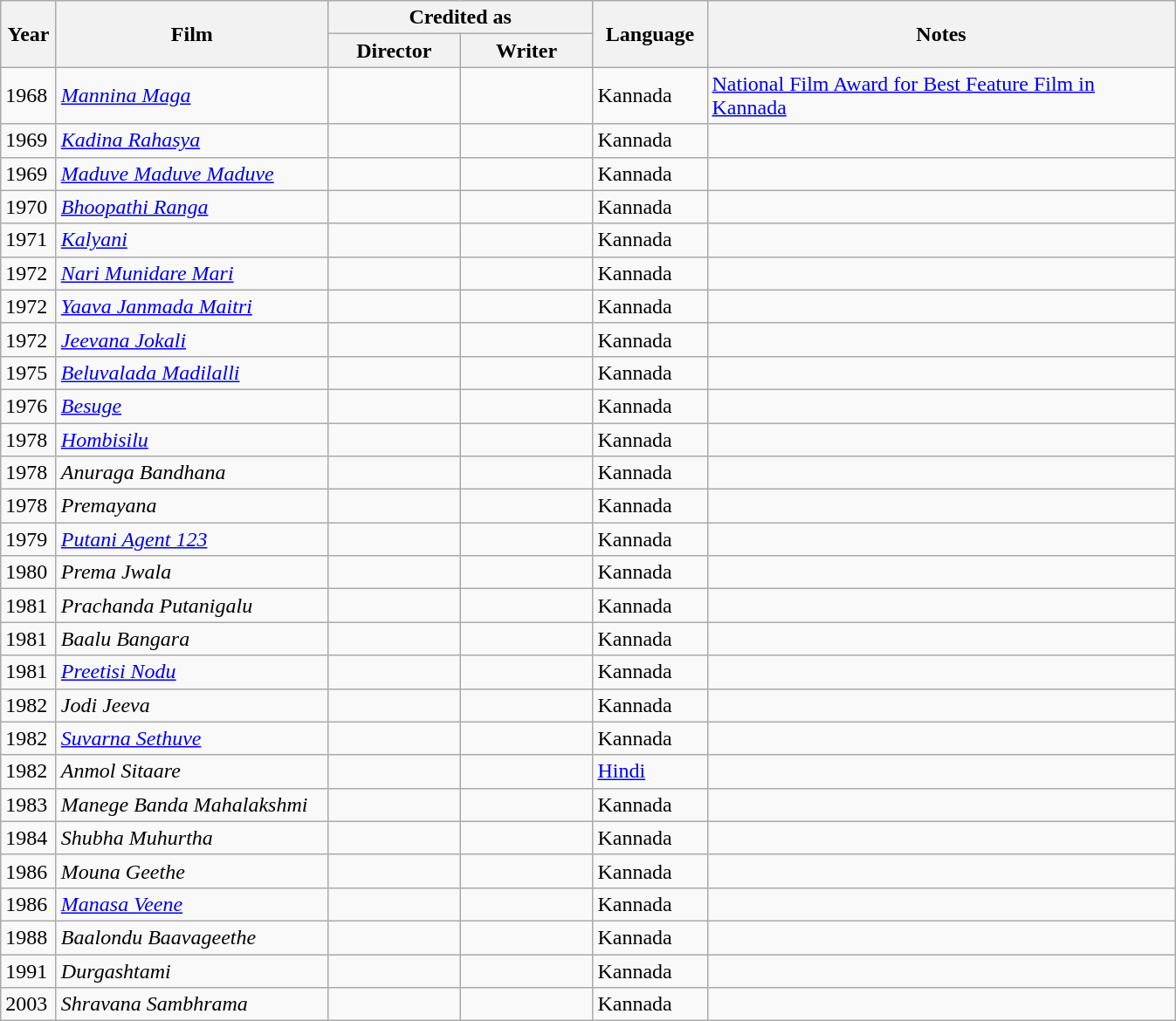<table class="wikitable sortable">
<tr>
<th rowspan="2" style="width:35px;">Year</th>
<th rowspan="2" style="width:200px;">Film</th>
<th colspan="2" style="width:195px;">Credited as</th>
<th rowspan="2" style="text-align:center; width:80px;">Language</th>
<th rowspan="2"  style="text-align:center; width:350px;" class="unsortable">Notes</th>
</tr>
<tr>
<th style="width:65px;">Director</th>
<th width=65>Writer</th>
</tr>
<tr>
<td>1968</td>
<td><em><a href='#'>Mannina Maga</a></em></td>
<td style="text-align:center;"></td>
<td style="text-align:center;"></td>
<td>Kannada</td>
<td><a href='#'>National Film Award for Best Feature Film in Kannada</a></td>
</tr>
<tr>
<td>1969</td>
<td><em><a href='#'>Kadina Rahasya</a></em></td>
<td style="text-align:center;"></td>
<td style="text-align:center;"></td>
<td>Kannada</td>
<td></td>
</tr>
<tr>
<td>1969</td>
<td><em><a href='#'>Maduve Maduve Maduve</a></em></td>
<td style="text-align:center;"></td>
<td style="text-align:center;"></td>
<td>Kannada</td>
<td></td>
</tr>
<tr>
<td>1970</td>
<td><em><a href='#'>Bhoopathi Ranga</a></em></td>
<td style="text-align:center;"></td>
<td style="text-align:center;"></td>
<td>Kannada</td>
<td></td>
</tr>
<tr>
<td>1971</td>
<td><em><a href='#'>Kalyani</a></em></td>
<td style="text-align:center;"></td>
<td style="text-align:center;"></td>
<td>Kannada</td>
<td></td>
</tr>
<tr>
<td>1972</td>
<td><em><a href='#'>Nari Munidare Mari</a></em></td>
<td style="text-align:center;"></td>
<td style="text-align:center;"></td>
<td>Kannada</td>
<td></td>
</tr>
<tr>
<td>1972</td>
<td><em><a href='#'>Yaava Janmada Maitri</a></em></td>
<td style="text-align:center;"></td>
<td style="text-align:center;"></td>
<td>Kannada</td>
<td></td>
</tr>
<tr>
<td>1972</td>
<td><em><a href='#'>Jeevana Jokali</a></em></td>
<td style="text-align:center;"></td>
<td style="text-align:center;"></td>
<td>Kannada</td>
<td></td>
</tr>
<tr>
<td>1975</td>
<td><em><a href='#'>Beluvalada Madilalli</a></em></td>
<td style="text-align:center;"></td>
<td style="text-align:center;"></td>
<td>Kannada</td>
<td></td>
</tr>
<tr>
<td>1976</td>
<td><em><a href='#'>Besuge</a></em></td>
<td style="text-align:center;"></td>
<td style="text-align:center;"></td>
<td>Kannada</td>
<td></td>
</tr>
<tr>
<td>1978</td>
<td><em><a href='#'>Hombisilu</a></em></td>
<td style="text-align:center;"></td>
<td style="text-align:center;"></td>
<td>Kannada</td>
<td></td>
</tr>
<tr>
<td>1978</td>
<td><em>Anuraga Bandhana</em></td>
<td style="text-align:center;"></td>
<td style="text-align:center;"></td>
<td>Kannada</td>
<td></td>
</tr>
<tr>
<td>1978</td>
<td><em>Premayana</em></td>
<td style="text-align:center;"></td>
<td style="text-align:center;"></td>
<td>Kannada</td>
<td></td>
</tr>
<tr>
<td>1979</td>
<td><em><a href='#'>Putani Agent 123</a></em></td>
<td style="text-align:center;"></td>
<td style="text-align:center;"></td>
<td>Kannada</td>
<td></td>
</tr>
<tr>
<td>1980</td>
<td><em>Prema Jwala</em></td>
<td style="text-align:center;"></td>
<td style="text-align:center;"></td>
<td>Kannada</td>
<td></td>
</tr>
<tr>
<td>1981</td>
<td><em>Prachanda Putanigalu</em></td>
<td style="text-align:center;"></td>
<td style="text-align:center;"></td>
<td>Kannada</td>
<td></td>
</tr>
<tr>
<td>1981</td>
<td><em>Baalu Bangara</em></td>
<td style="text-align:center;"></td>
<td style="text-align:center;"></td>
<td>Kannada</td>
<td></td>
</tr>
<tr>
<td>1981</td>
<td><em><a href='#'>Preetisi Nodu</a></em></td>
<td style="text-align:center;"></td>
<td style="text-align:center;"></td>
<td>Kannada</td>
<td></td>
</tr>
<tr>
<td>1982</td>
<td><em>Jodi Jeeva</em></td>
<td style="text-align:center;"></td>
<td style="text-align:center;"></td>
<td>Kannada</td>
<td></td>
</tr>
<tr>
<td>1982</td>
<td><em><a href='#'>Suvarna Sethuve</a></em></td>
<td style="text-align:center;"></td>
<td style="text-align:center;"></td>
<td>Kannada</td>
<td></td>
</tr>
<tr>
<td>1982</td>
<td><em>Anmol Sitaare</em></td>
<td style="text-align:center;"></td>
<td style="text-align:center;"></td>
<td><a href='#'>Hindi</a></td>
<td></td>
</tr>
<tr>
<td>1983</td>
<td><em>Manege Banda Mahalakshmi</em></td>
<td style="text-align:center;"></td>
<td style="text-align:center;"></td>
<td>Kannada</td>
<td></td>
</tr>
<tr>
<td>1984</td>
<td><em>Shubha Muhurtha</em></td>
<td style="text-align:center;"></td>
<td style="text-align:center;"></td>
<td>Kannada</td>
<td></td>
</tr>
<tr>
<td>1986</td>
<td><em>Mouna Geethe</em></td>
<td style="text-align:center;"></td>
<td style="text-align:center;"></td>
<td>Kannada</td>
<td></td>
</tr>
<tr>
<td>1986</td>
<td><em><a href='#'>Manasa Veene</a></em></td>
<td style="text-align:center;"></td>
<td style="text-align:center;"></td>
<td>Kannada</td>
<td></td>
</tr>
<tr>
<td>1988</td>
<td><em>Baalondu Baavageethe</em></td>
<td style="text-align:center;"></td>
<td style="text-align:center;"></td>
<td>Kannada</td>
<td></td>
</tr>
<tr>
<td>1991</td>
<td><em>Durgashtami</em></td>
<td style="text-align:center;"></td>
<td style="text-align:center;"></td>
<td>Kannada</td>
<td></td>
</tr>
<tr>
<td>2003</td>
<td><em>Shravana Sambhrama</em></td>
<td style="text-align:center;"></td>
<td style="text-align:center;"></td>
<td>Kannada</td>
<td></td>
</tr>
</table>
